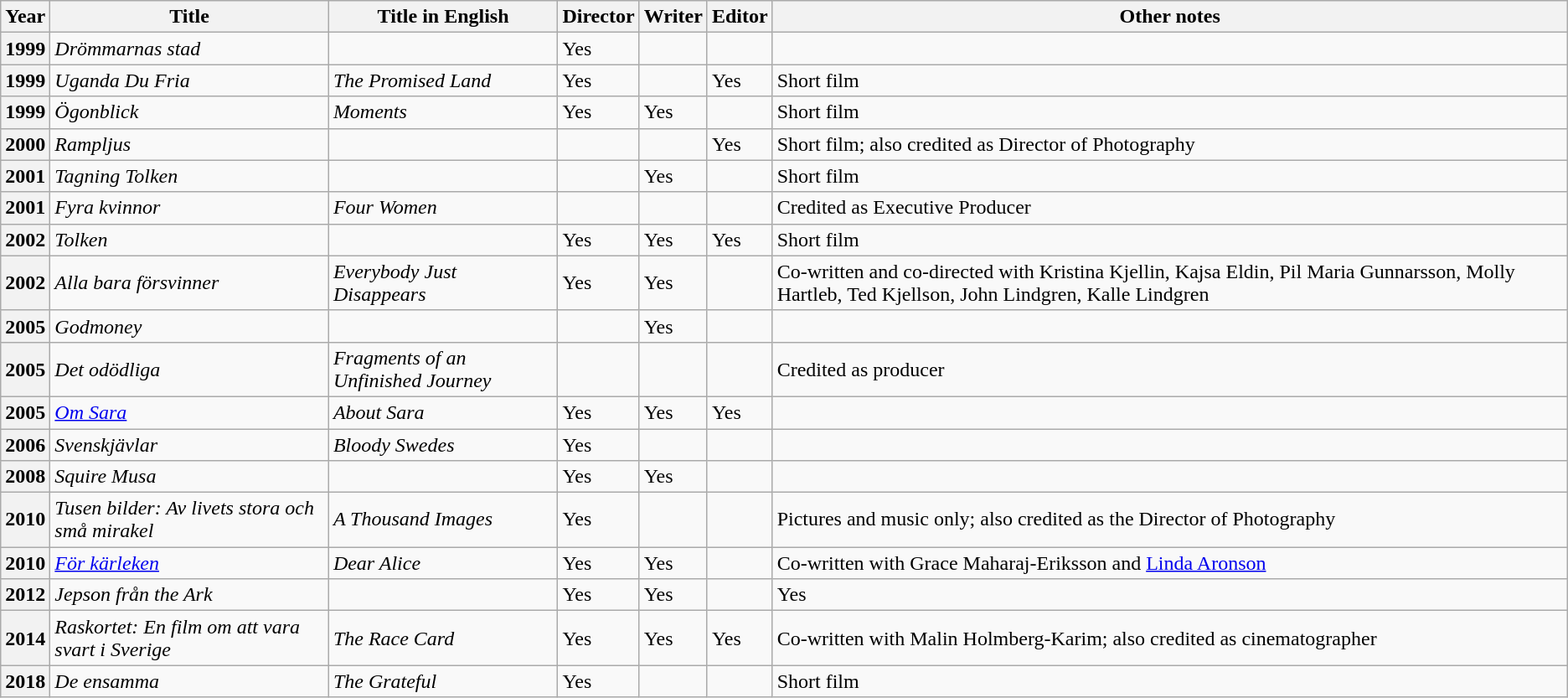<table class="wikitable plainrowheaders sortable">
<tr>
<th scope="col">Year</th>
<th scope="col">Title</th>
<th scope="col">Title in English</th>
<th scope="col">Director</th>
<th scope="col">Writer</th>
<th scope="col">Editor</th>
<th scope="col">Other notes</th>
</tr>
<tr>
<th scope="row">1999</th>
<td><em>Drömmarnas stad</em></td>
<td></td>
<td>Yes</td>
<td></td>
<td></td>
<td></td>
</tr>
<tr>
<th scope="row">1999</th>
<td><em>Uganda Du Fria</em></td>
<td><em>The Promised Land</em></td>
<td>Yes</td>
<td></td>
<td>Yes</td>
<td>Short film</td>
</tr>
<tr>
<th scope="row">1999</th>
<td><em>Ögonblick</em></td>
<td><em>Moments</em></td>
<td>Yes</td>
<td>Yes</td>
<td></td>
<td>Short film</td>
</tr>
<tr>
<th scope="row">2000</th>
<td><em>Rampljus</em></td>
<td></td>
<td></td>
<td></td>
<td>Yes</td>
<td>Short film; also credited as Director of Photography</td>
</tr>
<tr>
<th scope="row">2001</th>
<td><em>Tagning Tolken</em></td>
<td></td>
<td></td>
<td>Yes</td>
<td></td>
<td>Short film</td>
</tr>
<tr>
<th scope="row">2001</th>
<td><em>Fyra kvinnor</em></td>
<td><em>Four Women</em></td>
<td></td>
<td></td>
<td></td>
<td>Credited as Executive Producer</td>
</tr>
<tr>
<th scope="row">2002</th>
<td><em>Tolken</em></td>
<td></td>
<td>Yes</td>
<td>Yes</td>
<td>Yes</td>
<td>Short film</td>
</tr>
<tr>
<th scope="row">2002</th>
<td><em>Alla bara försvinner</em></td>
<td><em>Everybody Just Disappears</em></td>
<td>Yes</td>
<td>Yes</td>
<td></td>
<td>Co-written and co-directed with Kristina Kjellin, Kajsa Eldin, Pil Maria Gunnarsson, Molly Hartleb, Ted Kjellson, John Lindgren, Kalle Lindgren</td>
</tr>
<tr>
<th scope="row">2005</th>
<td><em>Godmoney</em></td>
<td></td>
<td></td>
<td>Yes</td>
<td></td>
</tr>
<tr>
<th scope="row">2005</th>
<td><em>Det odödliga</em></td>
<td><em>Fragments of an Unfinished Journey</em></td>
<td></td>
<td></td>
<td></td>
<td>Credited as producer</td>
</tr>
<tr>
<th scope="row">2005</th>
<td><em><a href='#'>Om Sara</a></em></td>
<td><em>About Sara</em></td>
<td>Yes</td>
<td>Yes</td>
<td>Yes</td>
<td></td>
</tr>
<tr>
<th scope="row">2006</th>
<td><em>Svenskjävlar</em></td>
<td><em>Bloody Swedes</em></td>
<td>Yes</td>
<td></td>
<td></td>
<td></td>
</tr>
<tr>
<th scope="row">2008</th>
<td><em>Squire Musa</em></td>
<td></td>
<td>Yes</td>
<td>Yes</td>
<td></td>
<td></td>
</tr>
<tr>
<th scope="row">2010</th>
<td><em>Tusen bilder: Av livets stora och små mirakel</em></td>
<td><em>A Thousand Images</em></td>
<td>Yes</td>
<td></td>
<td></td>
<td>Pictures and music only; also credited as the Director of Photography</td>
</tr>
<tr>
<th scope="row">2010</th>
<td><em><a href='#'>För kärleken</a></em></td>
<td><em>Dear Alice</em></td>
<td>Yes</td>
<td>Yes</td>
<td></td>
<td>Co-written with Grace Maharaj-Eriksson and <a href='#'>Linda Aronson</a></td>
</tr>
<tr>
<th scope="row">2012</th>
<td><em>Jepson från the Ark</em></td>
<td></td>
<td>Yes</td>
<td>Yes</td>
<td></td>
<td>Yes</td>
</tr>
<tr>
<th scope="row">2014</th>
<td><em>Raskortet: En film om att vara svart i Sverige</em></td>
<td><em>The Race Card</em></td>
<td>Yes</td>
<td>Yes</td>
<td>Yes</td>
<td>Co-written with Malin Holmberg-Karim; also credited as cinematographer</td>
</tr>
<tr>
<th scope="row">2018</th>
<td><em>De ensamma</em></td>
<td><em>The Grateful</em></td>
<td>Yes</td>
<td></td>
<td></td>
<td>Short film</td>
</tr>
</table>
